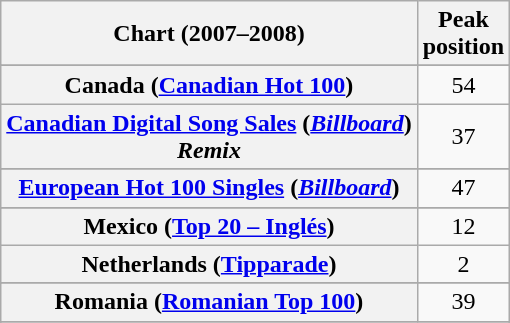<table class="wikitable sortable plainrowheaders" style="text-align:center">
<tr>
<th scope="col">Chart (2007–2008)</th>
<th scope="col">Peak<br>position</th>
</tr>
<tr>
</tr>
<tr>
</tr>
<tr>
</tr>
<tr>
<th scope="row">Canada (<a href='#'>Canadian Hot 100</a>)</th>
<td>54</td>
</tr>
<tr>
<th scope="row"><a href='#'>Canadian Digital Song Sales</a> (<em><a href='#'>Billboard</a></em>)<br><em>Remix</em></th>
<td>37</td>
</tr>
<tr>
</tr>
<tr>
<th scope="row"><a href='#'>European Hot 100 Singles</a> (<em><a href='#'>Billboard</a></em>)</th>
<td>47</td>
</tr>
<tr>
</tr>
<tr>
</tr>
<tr>
</tr>
<tr>
<th scope="row">Mexico (<a href='#'>Top 20 – Inglés</a>)</th>
<td>12</td>
</tr>
<tr>
<th scope="row">Netherlands (<a href='#'>Tipparade</a>)</th>
<td>2</td>
</tr>
<tr>
</tr>
<tr>
</tr>
<tr>
<th scope="row">Romania (<a href='#'>Romanian Top 100</a>)</th>
<td>39</td>
</tr>
<tr>
</tr>
<tr>
</tr>
<tr>
</tr>
<tr>
</tr>
<tr>
</tr>
<tr>
</tr>
<tr>
</tr>
<tr>
</tr>
</table>
